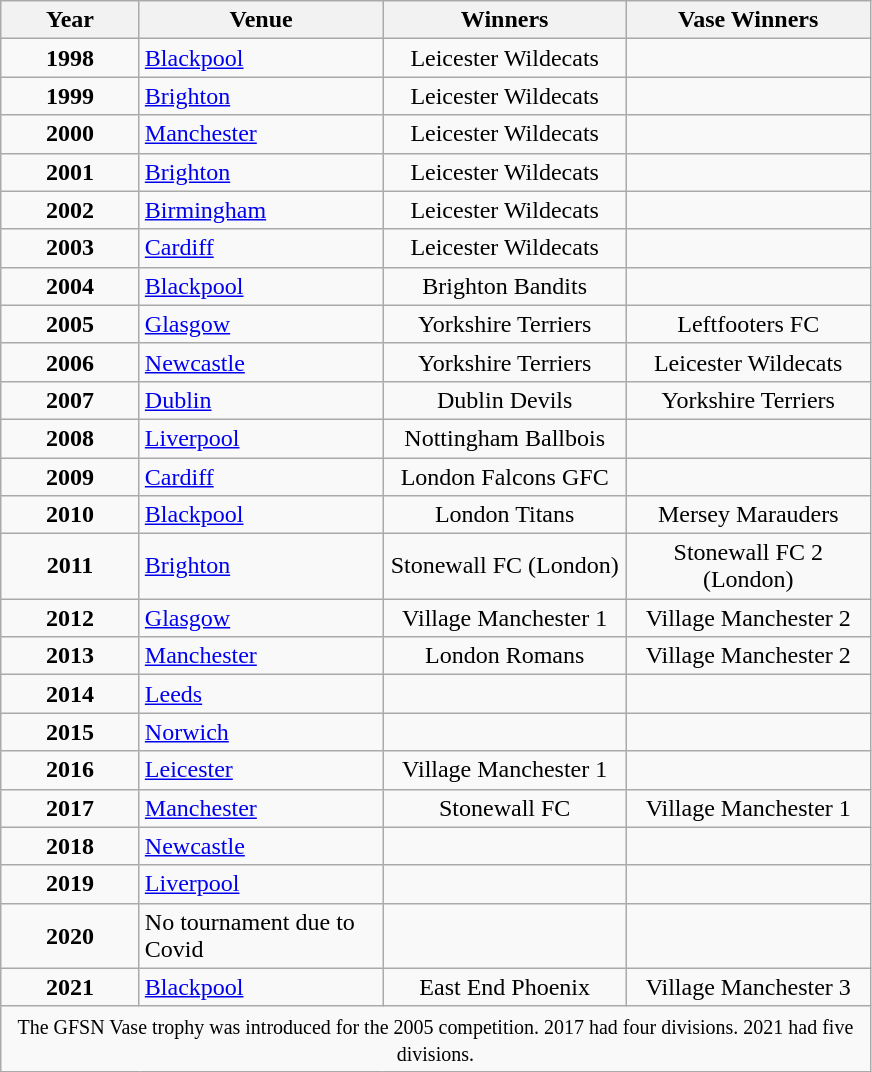<table class="wikitable">
<tr>
<th width="85">Year</th>
<th width="155">Venue</th>
<th width="155">Winners</th>
<th width="155">Vase Winners</th>
</tr>
<tr>
<td align="center"><strong>1998</strong></td>
<td align="left"> <a href='#'>Blackpool</a></td>
<td align="center">Leicester Wildecats</td>
<td></td>
</tr>
<tr>
<td align="center"><strong>1999</strong></td>
<td align="left"> <a href='#'>Brighton</a></td>
<td align="center">Leicester Wildecats</td>
<td></td>
</tr>
<tr>
<td align="center"><strong>2000</strong></td>
<td align="left"> <a href='#'>Manchester</a></td>
<td align="center">Leicester Wildecats</td>
<td></td>
</tr>
<tr>
<td align="center"><strong>2001</strong></td>
<td align="left"> <a href='#'>Brighton</a></td>
<td align="center">Leicester Wildecats</td>
<td></td>
</tr>
<tr>
<td align="center"><strong>2002</strong></td>
<td align="left"> <a href='#'>Birmingham</a></td>
<td align="center">Leicester Wildecats</td>
<td></td>
</tr>
<tr>
<td align="center"><strong>2003</strong></td>
<td align="left"> <a href='#'>Cardiff</a></td>
<td align="center">Leicester Wildecats</td>
<td></td>
</tr>
<tr>
<td align="center"><strong>2004</strong></td>
<td align="left"> <a href='#'>Blackpool</a></td>
<td align="center">Brighton Bandits</td>
<td></td>
</tr>
<tr>
<td align="center"><strong>2005</strong></td>
<td align="left"> <a href='#'>Glasgow</a></td>
<td align="center">Yorkshire Terriers</td>
<td align="center">Leftfooters FC</td>
</tr>
<tr>
<td align="center"><strong>2006</strong></td>
<td align="left"> <a href='#'>Newcastle</a></td>
<td align="center">Yorkshire Terriers</td>
<td align="center">Leicester Wildecats</td>
</tr>
<tr>
<td align="center"><strong>2007</strong></td>
<td align="left"> <a href='#'>Dublin</a></td>
<td align="center">Dublin Devils</td>
<td align="center">Yorkshire Terriers</td>
</tr>
<tr>
<td align="center"><strong>2008</strong></td>
<td align="left"> <a href='#'>Liverpool</a></td>
<td align="center">Nottingham Ballbois</td>
<td align="center"></td>
</tr>
<tr>
<td align="center"><strong>2009</strong></td>
<td align="left"> <a href='#'>Cardiff</a></td>
<td align="center">London Falcons GFC</td>
<td align="center"></td>
</tr>
<tr>
<td align="center"><strong>2010</strong></td>
<td align="left"> <a href='#'>Blackpool</a></td>
<td align="center">London Titans</td>
<td align="center">Mersey Marauders</td>
</tr>
<tr>
<td align="center"><strong>2011</strong></td>
<td align="left"> <a href='#'>Brighton</a></td>
<td align="center">Stonewall FC (London)</td>
<td align="center">Stonewall FC 2 (London)</td>
</tr>
<tr>
<td align="center"><strong>2012</strong></td>
<td align="left"> <a href='#'>Glasgow</a></td>
<td align="center">Village Manchester 1</td>
<td align="center">Village Manchester 2</td>
</tr>
<tr>
<td align="center"><strong>2013</strong></td>
<td align="left"> <a href='#'>Manchester</a></td>
<td align="center">London Romans</td>
<td align="center">Village Manchester 2</td>
</tr>
<tr>
<td align="center"><strong>2014</strong></td>
<td align="left"> <a href='#'>Leeds</a></td>
<td align="center"></td>
<td align="center"></td>
</tr>
<tr>
<td align="center"><strong>2015</strong></td>
<td align="left"> <a href='#'>Norwich</a></td>
<td align="center"></td>
<td align="center"></td>
</tr>
<tr>
<td align="center"><strong>2016</strong></td>
<td align="left"> <a href='#'>Leicester</a></td>
<td align="center">Village Manchester 1</td>
<td align="center"></td>
</tr>
<tr>
<td align="center"><strong>2017</strong></td>
<td align="left"> <a href='#'>Manchester</a></td>
<td align="center">Stonewall FC</td>
<td align="center">Village Manchester 1</td>
</tr>
<tr>
<td align="center"><strong>2018</strong></td>
<td align="left"> <a href='#'>Newcastle</a></td>
<td align="center"></td>
<td align="center"></td>
</tr>
<tr>
<td align="center"><strong>2019</strong></td>
<td align="left"> <a href='#'>Liverpool</a></td>
<td align="center"></td>
<td align="center"></td>
</tr>
<tr>
<td align="center"><strong>2020</strong></td>
<td align="left">No tournament due to Covid</td>
<td align="center"></td>
<td align="center"></td>
</tr>
<tr>
<td align="center"><strong>2021</strong></td>
<td align="left"> <a href='#'>Blackpool</a></td>
<td align="center">East End Phoenix</td>
<td align="center">Village Manchester 3</td>
</tr>
<tr>
<td colspan="4" align="center"><small>The GFSN Vase trophy was introduced for the 2005 competition. 2017 had four divisions. 2021 had five divisions.</small></td>
</tr>
</table>
